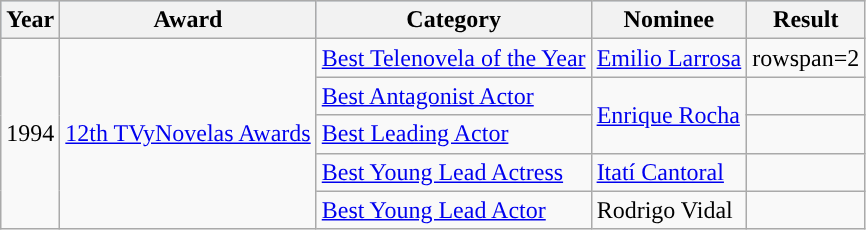<table class="wikitable">
<tr style="background:#b0c4de;">
<th>Year</th>
<th>Award</th>
<th>Category</th>
<th>Nominee</th>
<th>Result</th>
</tr>
<tr>
<td rowspan=5>1994</td>
<td rowspan=5><a href='#'>12th TVyNovelas Awards</a></td>
<td><a href='#'>Best Telenovela of the Year</a></td>
<td><a href='#'>Emilio Larrosa</a></td>
<td>rowspan=2 </td>
</tr>
<tr>
<td><a href='#'>Best Antagonist Actor</a></td>
<td rowspan=2><a href='#'>Enrique Rocha</a></td>
</tr>
<tr>
<td><a href='#'>Best Leading Actor</a></td>
<td></td>
</tr>
<tr>
<td><a href='#'>Best Young Lead Actress</a></td>
<td><a href='#'>Itatí Cantoral</a></td>
<td></td>
</tr>
<tr>
<td><a href='#'>Best Young Lead Actor</a></td>
<td>Rodrigo Vidal</td>
<td></td>
</tr>
</table>
